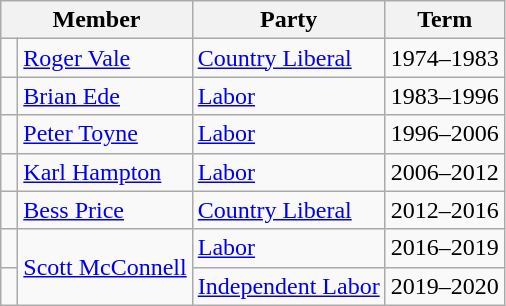<table class="wikitable">
<tr>
<th colspan="2">Member</th>
<th>Party</th>
<th>Term</th>
</tr>
<tr>
<td> </td>
<td><a href='#'>Roger Vale</a></td>
<td><a href='#'>Country Liberal</a></td>
<td>1974–1983</td>
</tr>
<tr>
<td> </td>
<td><a href='#'>Brian Ede</a></td>
<td><a href='#'>Labor</a></td>
<td>1983–1996</td>
</tr>
<tr>
<td> </td>
<td><a href='#'>Peter Toyne</a></td>
<td><a href='#'>Labor</a></td>
<td>1996–2006</td>
</tr>
<tr>
<td> </td>
<td><a href='#'>Karl Hampton</a></td>
<td><a href='#'>Labor</a></td>
<td>2006–2012</td>
</tr>
<tr>
<td> </td>
<td><a href='#'>Bess Price</a></td>
<td><a href='#'>Country Liberal</a></td>
<td>2012–2016</td>
</tr>
<tr>
<td> </td>
<td rowspan=2><a href='#'>Scott McConnell</a></td>
<td><a href='#'>Labor</a></td>
<td>2016–2019</td>
</tr>
<tr>
<td> </td>
<td><a href='#'>Independent Labor</a></td>
<td>2019–2020</td>
</tr>
</table>
